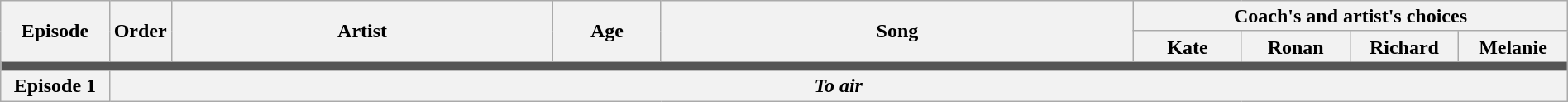<table class="wikitable" style="text-align:center; line-height:17px; width:100%">
<tr>
<th rowspan="2" scope="col" style="width:07%">Episode</th>
<th rowspan="2" scope="col" style="width:02%">Order</th>
<th rowspan="2" scope="col" style="width:25%">Artist</th>
<th rowspan="2" scope="col" style="width:07%">Age</th>
<th rowspan="2" scope="col" style="width:31%">Song</th>
<th colspan="4">Coach's and artist's choices</th>
</tr>
<tr>
<th style="width:07%">Kate</th>
<th style="width:07%">Ronan</th>
<th style="width:07%">Richard</th>
<th style="width:07%">Melanie</th>
</tr>
<tr>
<td colspan="9" style="background:#555"></td>
</tr>
<tr>
<th scope="row" rowspan="7">Episode 1<br></th>
<th colspan=8><em>To air</em></th>
</tr>
</table>
